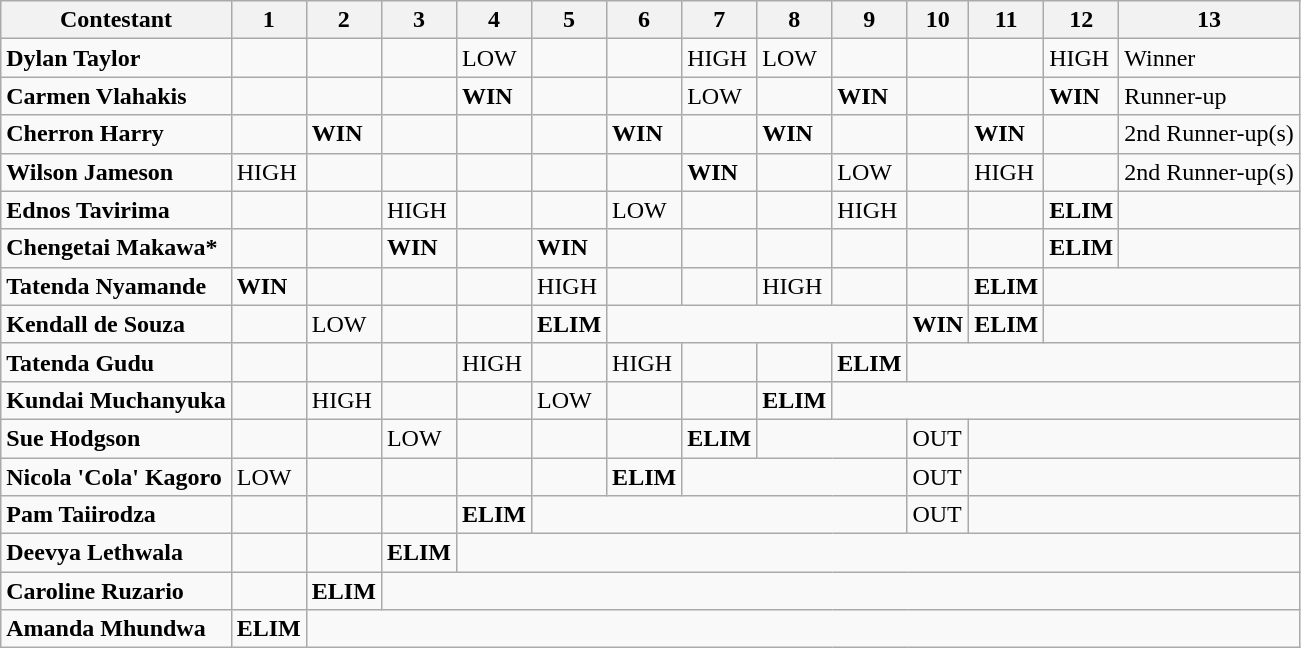<table class="wikitable">
<tr>
<th>Contestant</th>
<th>1</th>
<th>2</th>
<th>3</th>
<th>4</th>
<th>5</th>
<th>6</th>
<th>7</th>
<th>8</th>
<th>9</th>
<th>10</th>
<th>11</th>
<th>12</th>
<th>13</th>
</tr>
<tr>
<td><strong>Dylan Taylor</strong></td>
<td></td>
<td></td>
<td></td>
<td>LOW</td>
<td></td>
<td></td>
<td>HIGH</td>
<td>LOW</td>
<td></td>
<td></td>
<td></td>
<td>HIGH</td>
<td>Winner</td>
</tr>
<tr>
<td><strong>Carmen Vlahakis</strong></td>
<td></td>
<td></td>
<td></td>
<td><strong>WIN</strong></td>
<td></td>
<td></td>
<td>LOW</td>
<td></td>
<td><strong>WIN</strong></td>
<td></td>
<td></td>
<td><strong>WIN</strong></td>
<td>Runner-up</td>
</tr>
<tr>
<td><strong>Cherron Harry</strong></td>
<td></td>
<td><strong>WIN</strong></td>
<td></td>
<td></td>
<td></td>
<td><strong>WIN</strong></td>
<td></td>
<td><strong>WIN</strong></td>
<td></td>
<td></td>
<td><strong>WIN</strong></td>
<td></td>
<td>2nd Runner-up(s)</td>
</tr>
<tr>
<td><strong>Wilson Jameson</strong></td>
<td>HIGH</td>
<td></td>
<td></td>
<td></td>
<td></td>
<td></td>
<td><strong>WIN</strong></td>
<td></td>
<td>LOW</td>
<td></td>
<td>HIGH</td>
<td></td>
<td>2nd Runner-up(s)</td>
</tr>
<tr>
<td><strong>Ednos Tavirima</strong></td>
<td></td>
<td></td>
<td>HIGH</td>
<td></td>
<td></td>
<td>LOW</td>
<td></td>
<td></td>
<td>HIGH</td>
<td></td>
<td></td>
<td><strong>ELIM</strong></td>
<td></td>
</tr>
<tr>
<td><strong>Chengetai Makawa*</strong></td>
<td></td>
<td></td>
<td><strong>WIN</strong></td>
<td></td>
<td><strong>WIN</strong></td>
<td></td>
<td></td>
<td></td>
<td></td>
<td></td>
<td></td>
<td><strong>ELIM</strong></td>
<td></td>
</tr>
<tr>
<td><strong>Tatenda Nyamande</strong></td>
<td><strong>WIN</strong></td>
<td></td>
<td></td>
<td></td>
<td>HIGH</td>
<td></td>
<td></td>
<td>HIGH</td>
<td></td>
<td></td>
<td><strong>ELIM</strong></td>
<td colspan="2"></td>
</tr>
<tr>
<td><strong>Kendall de Souza</strong></td>
<td></td>
<td>LOW</td>
<td></td>
<td></td>
<td><strong>ELIM</strong></td>
<td colspan="4"></td>
<td><strong>WIN</strong></td>
<td><strong>ELIM</strong></td>
<td colspan="2"></td>
</tr>
<tr>
<td><strong>Tatenda Gudu</strong></td>
<td></td>
<td></td>
<td></td>
<td>HIGH</td>
<td></td>
<td>HIGH</td>
<td></td>
<td></td>
<td><strong>ELIM</strong></td>
<td colspan="4"></td>
</tr>
<tr>
<td><strong>Kundai Muchanyuka</strong></td>
<td></td>
<td>HIGH</td>
<td></td>
<td></td>
<td>LOW</td>
<td></td>
<td></td>
<td><strong>ELIM</strong></td>
<td colspan="5"></td>
</tr>
<tr>
<td><strong>Sue Hodgson</strong></td>
<td></td>
<td></td>
<td>LOW</td>
<td></td>
<td></td>
<td></td>
<td><strong>ELIM</strong></td>
<td colspan="2"></td>
<td>OUT</td>
<td colspan="3"></td>
</tr>
<tr>
<td><strong>Nicola 'Cola' Kagoro</strong></td>
<td>LOW</td>
<td></td>
<td></td>
<td></td>
<td></td>
<td><strong>ELIM</strong></td>
<td colspan="3"></td>
<td>OUT</td>
<td colspan="3"></td>
</tr>
<tr>
<td><strong>Pam Taiirodza</strong></td>
<td></td>
<td></td>
<td></td>
<td><strong>ELIM</strong></td>
<td colspan="5"></td>
<td>OUT</td>
<td colspan="3"></td>
</tr>
<tr>
<td><strong>Deevya Lethwala</strong></td>
<td></td>
<td></td>
<td><strong>ELIM</strong></td>
<td colspan="10"></td>
</tr>
<tr>
<td><strong>Caroline Ruzario</strong></td>
<td></td>
<td><strong>ELIM</strong></td>
<td colspan="11"></td>
</tr>
<tr>
<td><strong>Amanda Mhundwa</strong></td>
<td><strong>ELIM</strong></td>
<td colspan="12"></td>
</tr>
</table>
